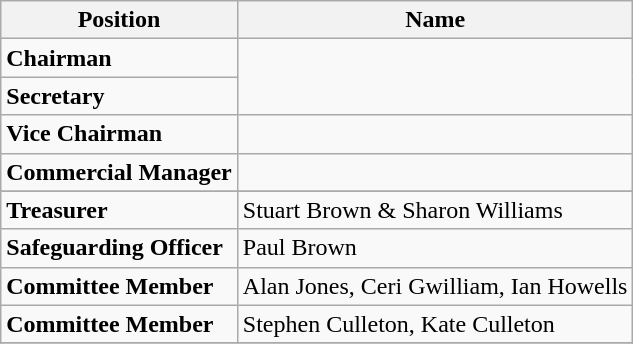<table class="wikitable">
<tr>
<th>Position</th>
<th>Name</th>
</tr>
<tr>
<td><strong>Chairman</strong></td>
</tr>
<tr>
<td><strong>Secretary</strong></td>
</tr>
<tr>
<td><strong>Vice Chairman</strong></td>
<td></td>
</tr>
<tr>
<td><strong>Commercial Manager</strong></td>
<td></td>
</tr>
<tr>
</tr>
<tr>
<td><strong>Treasurer</strong></td>
<td> Stuart Brown & Sharon Williams</td>
</tr>
<tr>
<td><strong>Safeguarding Officer</strong></td>
<td> Paul Brown</td>
</tr>
<tr>
<td><strong>Committee Member</strong></td>
<td> Alan Jones, Ceri Gwilliam, Ian Howells</td>
</tr>
<tr>
<td><strong>Committee Member</strong></td>
<td> Stephen Culleton, Kate Culleton</td>
</tr>
<tr>
</tr>
</table>
